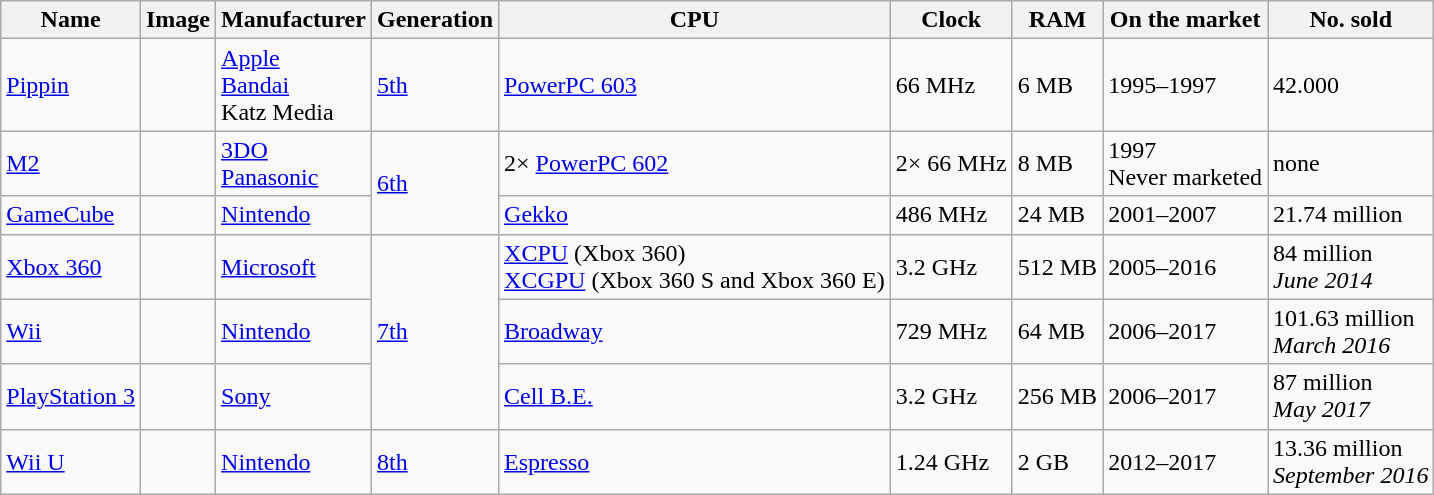<table class="wikitable">
<tr>
<th>Name</th>
<th>Image</th>
<th>Manufacturer</th>
<th>Generation</th>
<th>CPU</th>
<th>Clock</th>
<th>RAM</th>
<th>On the market</th>
<th>No. sold</th>
</tr>
<tr>
<td><a href='#'>Pippin</a></td>
<td></td>
<td><a href='#'>Apple</a><br> <a href='#'>Bandai</a><br>Katz Media</td>
<td><a href='#'>5th</a></td>
<td><a href='#'>PowerPC 603</a></td>
<td>66 MHz</td>
<td>6 MB</td>
<td>1995–1997</td>
<td>42.000</td>
</tr>
<tr>
<td><a href='#'>M2</a></td>
<td></td>
<td><a href='#'>3DO</a><br><a href='#'>Panasonic</a></td>
<td rowspan="2"><a href='#'>6th</a></td>
<td>2× <a href='#'>PowerPC 602</a></td>
<td>2× 66 MHz</td>
<td>8 MB</td>
<td>1997<br>Never marketed</td>
<td>none</td>
</tr>
<tr>
<td><a href='#'>GameCube</a></td>
<td></td>
<td><a href='#'>Nintendo</a></td>
<td><a href='#'>Gekko</a></td>
<td>486 MHz</td>
<td>24 MB</td>
<td>2001–2007</td>
<td>21.74 million</td>
</tr>
<tr>
<td><a href='#'>Xbox 360</a></td>
<td></td>
<td><a href='#'>Microsoft</a></td>
<td rowspan="3"><a href='#'>7th</a></td>
<td><a href='#'>XCPU</a> (Xbox 360)<br><a href='#'>XCGPU</a> (Xbox 360 S and Xbox 360 E)</td>
<td>3.2 GHz</td>
<td>512 MB</td>
<td>2005–2016</td>
<td>84 million<br><em>June 2014</em></td>
</tr>
<tr>
<td><a href='#'>Wii</a></td>
<td></td>
<td><a href='#'>Nintendo</a></td>
<td><a href='#'>Broadway</a></td>
<td>729 MHz</td>
<td>64 MB</td>
<td>2006–2017</td>
<td>101.63 million<br><em>March 2016</em></td>
</tr>
<tr>
<td><a href='#'>PlayStation 3</a></td>
<td></td>
<td><a href='#'>Sony</a></td>
<td><a href='#'>Cell B.E.</a></td>
<td>3.2 GHz</td>
<td>256 MB</td>
<td>2006–2017</td>
<td>87 million<br><em>May 2017</em></td>
</tr>
<tr>
<td><a href='#'>Wii U</a></td>
<td></td>
<td><a href='#'>Nintendo</a></td>
<td><a href='#'>8th</a></td>
<td><a href='#'>Espresso</a></td>
<td>1.24 GHz</td>
<td>2 GB</td>
<td>2012–2017</td>
<td>13.36 million<br><em>September 2016</em></td>
</tr>
</table>
